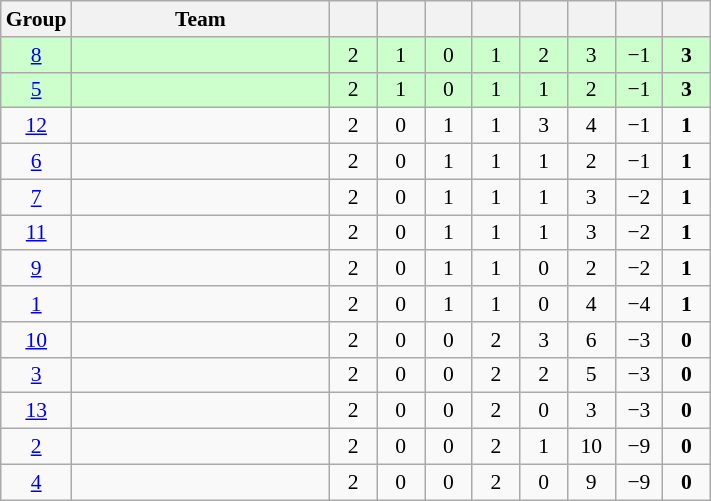<table class="wikitable" style="text-align: center; font-size: 90%;">
<tr>
<th width="25">Group</th>
<th width="165">Team</th>
<th width="25"></th>
<th width="25"></th>
<th width="25"></th>
<th width="25"></th>
<th width="25"></th>
<th width="25"></th>
<th width="25"></th>
<th width="25"></th>
</tr>
<tr bgcolor="ccffcc">
<td><a href='#'>8</a></td>
<td align=left></td>
<td>2</td>
<td>1</td>
<td>0</td>
<td>1</td>
<td>2</td>
<td>3</td>
<td>−1</td>
<td><strong>3</strong></td>
</tr>
<tr bgcolor="ccffcc">
<td><a href='#'>5</a></td>
<td align=left></td>
<td>2</td>
<td>1</td>
<td>0</td>
<td>1</td>
<td>1</td>
<td>2</td>
<td>−1</td>
<td><strong>3</strong></td>
</tr>
<tr>
<td><a href='#'>12</a></td>
<td align=left></td>
<td>2</td>
<td>0</td>
<td>1</td>
<td>1</td>
<td>3</td>
<td>4</td>
<td>−1</td>
<td><strong>1</strong></td>
</tr>
<tr>
<td><a href='#'>6</a></td>
<td align=left></td>
<td>2</td>
<td>0</td>
<td>1</td>
<td>1</td>
<td>1</td>
<td>2</td>
<td>−1</td>
<td><strong>1</strong></td>
</tr>
<tr>
<td><a href='#'>7</a></td>
<td align=left></td>
<td>2</td>
<td>0</td>
<td>1</td>
<td>1</td>
<td>1</td>
<td>3</td>
<td>−2</td>
<td><strong>1</strong></td>
</tr>
<tr>
<td><a href='#'>11</a></td>
<td align=left></td>
<td>2</td>
<td>0</td>
<td>1</td>
<td>1</td>
<td>1</td>
<td>3</td>
<td>−2</td>
<td><strong>1</strong></td>
</tr>
<tr>
<td><a href='#'>9</a></td>
<td align=left></td>
<td>2</td>
<td>0</td>
<td>1</td>
<td>1</td>
<td>0</td>
<td>2</td>
<td>−2</td>
<td><strong>1</strong></td>
</tr>
<tr>
<td><a href='#'>1</a></td>
<td align=left></td>
<td>2</td>
<td>0</td>
<td>1</td>
<td>1</td>
<td>0</td>
<td>4</td>
<td>−4</td>
<td><strong>1</strong></td>
</tr>
<tr>
<td><a href='#'>10</a></td>
<td align=left></td>
<td>2</td>
<td>0</td>
<td>0</td>
<td>2</td>
<td>3</td>
<td>6</td>
<td>−3</td>
<td><strong>0</strong></td>
</tr>
<tr>
<td><a href='#'>3</a></td>
<td align=left></td>
<td>2</td>
<td>0</td>
<td>0</td>
<td>2</td>
<td>2</td>
<td>5</td>
<td>−3</td>
<td><strong>0</strong></td>
</tr>
<tr>
<td><a href='#'>13</a></td>
<td align=left></td>
<td>2</td>
<td>0</td>
<td>0</td>
<td>2</td>
<td>0</td>
<td>3</td>
<td>−3</td>
<td><strong>0</strong></td>
</tr>
<tr>
<td><a href='#'>2</a></td>
<td align=left></td>
<td>2</td>
<td>0</td>
<td>0</td>
<td>2</td>
<td>1</td>
<td>10</td>
<td>−9</td>
<td><strong>0</strong></td>
</tr>
<tr>
<td><a href='#'>4</a></td>
<td align=left></td>
<td>2</td>
<td>0</td>
<td>0</td>
<td>2</td>
<td>0</td>
<td>9</td>
<td>−9</td>
<td><strong>0</strong></td>
</tr>
</table>
